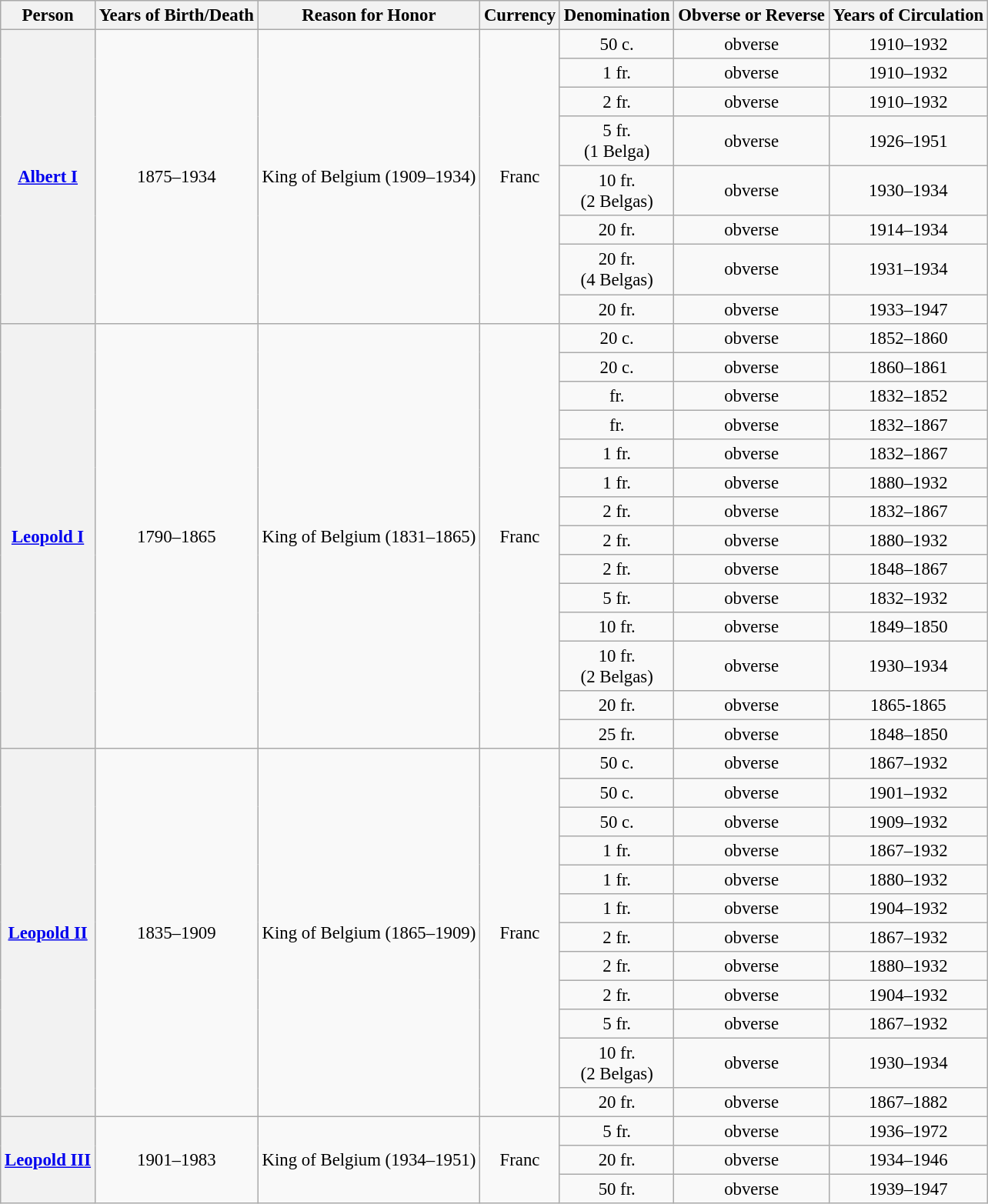<table class="wikitable" style="font-size:95%; text-align:center;">
<tr>
<th>Person</th>
<th>Years of Birth/Death</th>
<th>Reason for Honor</th>
<th>Currency</th>
<th>Denomination</th>
<th>Obverse or Reverse</th>
<th>Years of Circulation</th>
</tr>
<tr>
<th rowspan="8"><a href='#'>Albert I</a></th>
<td rowspan="8">1875–1934</td>
<td rowspan="8">King of Belgium (1909–1934)</td>
<td rowspan="8">Franc</td>
<td>50 c.</td>
<td>obverse</td>
<td>1910–1932</td>
</tr>
<tr>
<td>1 fr.</td>
<td>obverse</td>
<td>1910–1932</td>
</tr>
<tr>
<td>2 fr.</td>
<td>obverse</td>
<td>1910–1932</td>
</tr>
<tr>
<td>5 fr.<br>(1 Belga)</td>
<td>obverse</td>
<td>1926–1951</td>
</tr>
<tr>
<td>10 fr.<br>(2 Belgas)</td>
<td>obverse</td>
<td>1930–1934</td>
</tr>
<tr>
<td>20 fr.</td>
<td>obverse</td>
<td>1914–1934</td>
</tr>
<tr>
<td>20 fr.<br>(4 Belgas)</td>
<td>obverse</td>
<td>1931–1934</td>
</tr>
<tr>
<td>20 fr.</td>
<td>obverse</td>
<td>1933–1947</td>
</tr>
<tr>
<th rowspan="14"><a href='#'>Leopold I</a></th>
<td rowspan="14">1790–1865</td>
<td rowspan="14">King of Belgium (1831–1865)</td>
<td rowspan="14">Franc</td>
<td>20 c.</td>
<td>obverse</td>
<td>1852–1860</td>
</tr>
<tr>
<td>20 c.</td>
<td>obverse</td>
<td>1860–1861</td>
</tr>
<tr>
<td><small></small> fr.</td>
<td>obverse</td>
<td>1832–1852</td>
</tr>
<tr>
<td><small></small> fr.</td>
<td>obverse</td>
<td>1832–1867</td>
</tr>
<tr>
<td>1 fr.</td>
<td>obverse</td>
<td>1832–1867</td>
</tr>
<tr>
<td>1 fr.</td>
<td>obverse</td>
<td>1880–1932</td>
</tr>
<tr>
<td>2 fr.</td>
<td>obverse</td>
<td>1832–1867</td>
</tr>
<tr>
<td>2 fr.</td>
<td>obverse</td>
<td>1880–1932</td>
</tr>
<tr>
<td>2<small></small> fr.</td>
<td>obverse</td>
<td>1848–1867</td>
</tr>
<tr>
<td>5 fr.</td>
<td>obverse</td>
<td>1832–1932</td>
</tr>
<tr>
<td>10 fr.</td>
<td>obverse</td>
<td>1849–1850</td>
</tr>
<tr>
<td>10 fr.<br>(2 Belgas)</td>
<td>obverse</td>
<td>1930–1934</td>
</tr>
<tr>
<td>20 fr.</td>
<td>obverse</td>
<td>1865-1865</td>
</tr>
<tr>
<td>25 fr.</td>
<td>obverse</td>
<td>1848–1850</td>
</tr>
<tr>
<th rowspan="12"><a href='#'>Leopold II</a></th>
<td rowspan="12">1835–1909</td>
<td rowspan="12">King of Belgium (1865–1909)</td>
<td rowspan="12">Franc</td>
<td>50 c.</td>
<td>obverse</td>
<td>1867–1932</td>
</tr>
<tr>
<td>50 c.</td>
<td>obverse</td>
<td>1901–1932</td>
</tr>
<tr>
<td>50 c.</td>
<td>obverse</td>
<td>1909–1932</td>
</tr>
<tr>
<td>1 fr.</td>
<td>obverse</td>
<td>1867–1932</td>
</tr>
<tr>
<td>1 fr.</td>
<td>obverse</td>
<td>1880–1932</td>
</tr>
<tr>
<td>1 fr.</td>
<td>obverse</td>
<td>1904–1932</td>
</tr>
<tr>
<td>2 fr.</td>
<td>obverse</td>
<td>1867–1932</td>
</tr>
<tr>
<td>2 fr.</td>
<td>obverse</td>
<td>1880–1932</td>
</tr>
<tr>
<td>2 fr.</td>
<td>obverse</td>
<td>1904–1932</td>
</tr>
<tr>
<td>5 fr.</td>
<td>obverse</td>
<td>1867–1932</td>
</tr>
<tr>
<td>10 fr.<br>(2 Belgas)</td>
<td>obverse</td>
<td>1930–1934</td>
</tr>
<tr>
<td>20 fr.</td>
<td>obverse</td>
<td>1867–1882</td>
</tr>
<tr>
<th rowspan="3"><a href='#'>Leopold III</a></th>
<td rowspan="3">1901–1983</td>
<td rowspan="3">King of Belgium (1934–1951)</td>
<td rowspan="3">Franc</td>
<td>5 fr.</td>
<td>obverse</td>
<td>1936–1972</td>
</tr>
<tr>
<td>20 fr.</td>
<td>obverse</td>
<td>1934–1946</td>
</tr>
<tr>
<td>50 fr.</td>
<td>obverse</td>
<td>1939–1947</td>
</tr>
</table>
